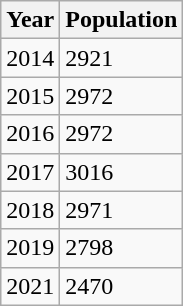<table class="wikitable">
<tr>
<th>Year</th>
<th>Population</th>
</tr>
<tr>
<td>2014</td>
<td>2921</td>
</tr>
<tr>
<td>2015</td>
<td>2972</td>
</tr>
<tr>
<td>2016</td>
<td>2972</td>
</tr>
<tr>
<td>2017</td>
<td>3016</td>
</tr>
<tr>
<td>2018</td>
<td>2971</td>
</tr>
<tr>
<td>2019</td>
<td>2798</td>
</tr>
<tr>
<td>2021</td>
<td>2470</td>
</tr>
</table>
